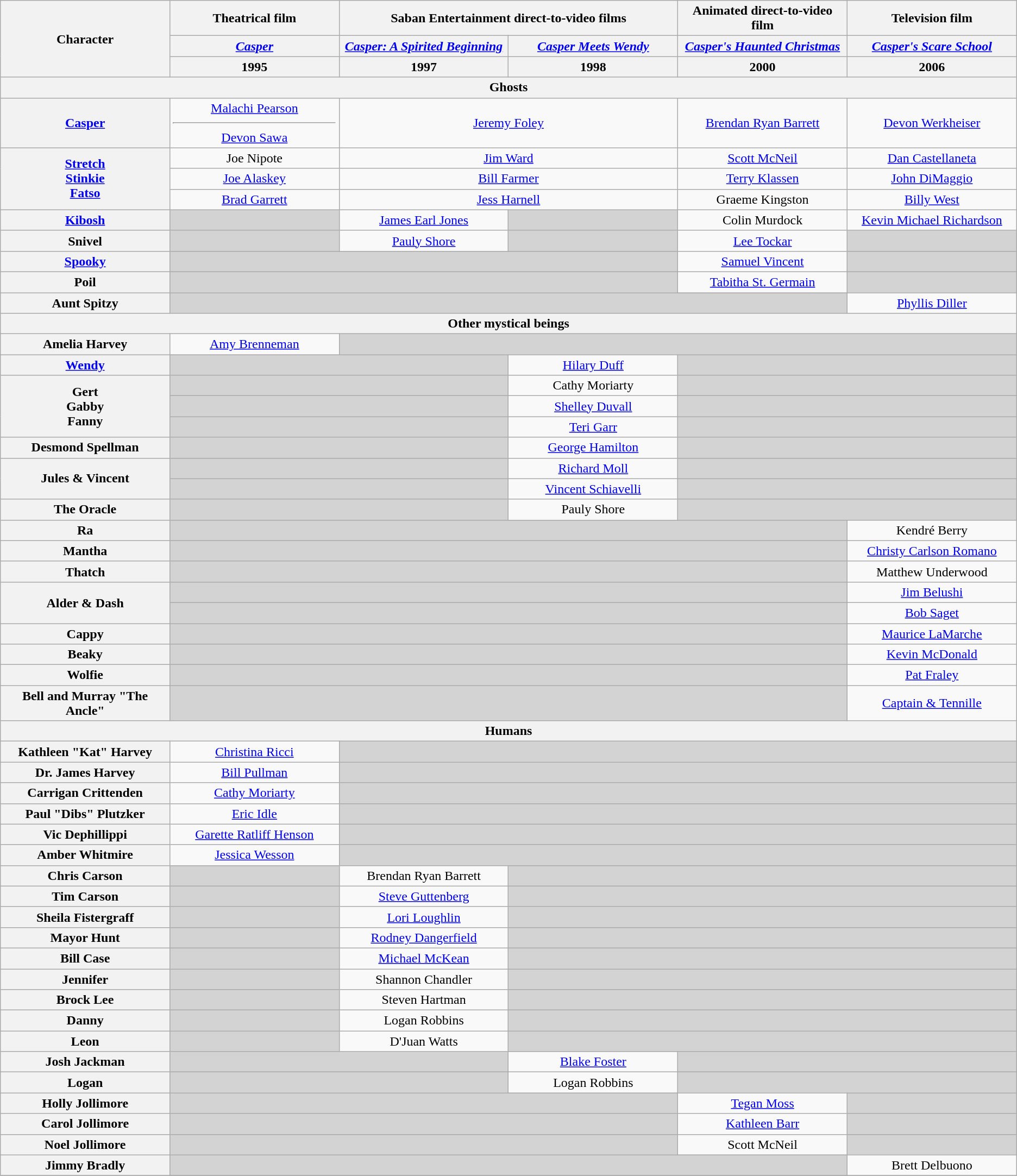<table class="wikitable" style="text-align:center">
<tr>
<th width="10%" rowspan="3">Character</th>
<th>Theatrical film</th>
<th colspan="2">Saban Entertainment direct-to-video films</th>
<th>Animated direct-to-video film</th>
<th>Television film</th>
</tr>
<tr>
<th width="10%"><em><a href='#'>Casper</a></em></th>
<th width="10%"><em><a href='#'>Casper: A Spirited Beginning</a></em></th>
<th width="10%"><em><a href='#'>Casper Meets Wendy</a></em></th>
<th width="10%"><em><a href='#'>Casper's Haunted Christmas</a></em></th>
<th width="10%"><em><a href='#'>Casper's Scare School</a></em></th>
</tr>
<tr>
<th>1995</th>
<th>1997</th>
<th>1998</th>
<th>2000</th>
<th>2006</th>
</tr>
<tr>
<th colspan="7">Ghosts</th>
</tr>
<tr>
<th><a href='#'>Casper<br></a></th>
<td><a href='#'>Malachi Pearson</a><hr><a href='#'>Devon Sawa</a><br></td>
<td colspan="2"><a href='#'>Jeremy Foley</a></td>
<td><a href='#'>Brendan Ryan Barrett</a></td>
<td><a href='#'>Devon Werkheiser</a></td>
</tr>
<tr>
<th rowspan="3"><a href='#'>Stretch<br>Stinkie<br>Fatso<br></a></th>
<td>Joe Nipote</td>
<td colspan="2"><a href='#'>Jim Ward</a></td>
<td><a href='#'>Scott McNeil</a></td>
<td><a href='#'>Dan Castellaneta</a></td>
</tr>
<tr>
<td><a href='#'>Joe Alaskey</a></td>
<td colspan="2"><a href='#'>Bill Farmer</a></td>
<td><a href='#'>Terry Klassen</a></td>
<td><a href='#'>John DiMaggio</a></td>
</tr>
<tr>
<td><a href='#'>Brad Garrett</a></td>
<td colspan="2"><a href='#'>Jess Harnell</a></td>
<td>Graeme Kingston</td>
<td><a href='#'>Billy West</a></td>
</tr>
<tr>
<th><a href='#'>Kibosh</a></th>
<td style="background-color:lightgrey;"> </td>
<td><a href='#'>James Earl Jones</a></td>
<td style="background-color:lightgrey;"> </td>
<td>Colin Murdock</td>
<td><a href='#'>Kevin Michael Richardson</a></td>
</tr>
<tr>
<th>Snivel</th>
<td style="background-color:lightgrey;"> </td>
<td><a href='#'>Pauly Shore</a></td>
<td style="background-color:lightgrey;"> </td>
<td><a href='#'>Lee Tockar</a></td>
<td style="background-color:lightgrey;"> </td>
</tr>
<tr>
<th><a href='#'>Spooky<br></a></th>
<td colspan="3" style="background-color:lightgrey;"> </td>
<td><a href='#'>Samuel Vincent</a></td>
<td style="background-color:lightgrey;"> </td>
</tr>
<tr>
<th>Poil</th>
<td colspan="3" style="background-color:lightgrey;"> </td>
<td><a href='#'>Tabitha St. Germain</a></td>
<td style="background-color:lightgrey;"> </td>
</tr>
<tr>
<th>Aunt Spitzy</th>
<td colspan="4" style="background-color:lightgrey;"> </td>
<td><a href='#'>Phyllis Diller</a></td>
</tr>
<tr>
<th colspan="7">Other mystical beings</th>
</tr>
<tr>
<th>Amelia Harvey</th>
<td><a href='#'>Amy Brenneman</a></td>
<td colspan="4" style="background-color:lightgrey;"> </td>
</tr>
<tr>
<th><a href='#'>Wendy<br></a></th>
<td colspan="2" style="background-color:lightgrey;"> </td>
<td><a href='#'>Hilary Duff</a></td>
<td colspan="2" style="background-color:lightgrey;"> </td>
</tr>
<tr>
<th rowspan="3">Gert<br>Gabby<br>Fanny<br></th>
<td colspan="2" style="background-color:lightgrey;"> </td>
<td>Cathy Moriarty</td>
<td colspan="2" style="background-color:lightgrey;"> </td>
</tr>
<tr>
<td colspan="2" style="background-color:lightgrey;"> </td>
<td><a href='#'>Shelley Duvall</a></td>
<td colspan="2" style="background-color:lightgrey;"> </td>
</tr>
<tr>
<td colspan="2" style="background-color:lightgrey;"> </td>
<td><a href='#'>Teri Garr</a></td>
<td colspan="2" style="background-color:lightgrey;"> </td>
</tr>
<tr>
<th>Desmond Spellman</th>
<td colspan="2" style="background-color:lightgrey;"> </td>
<td><a href='#'>George Hamilton</a></td>
<td colspan="2" style="background-color:lightgrey;"> </td>
</tr>
<tr>
<th rowspan="2">Jules & Vincent</th>
<td colspan="2" style="background-color:lightgrey;"> </td>
<td><a href='#'>Richard Moll</a></td>
<td colspan="2" style="background-color:lightgrey;"> </td>
</tr>
<tr>
<td colspan="2" style="background-color:lightgrey;"> </td>
<td><a href='#'>Vincent Schiavelli</a></td>
<td colspan="2" style="background-color:lightgrey;"> </td>
</tr>
<tr>
<th>The Oracle</th>
<td colspan="2" style="background-color:lightgrey;"> </td>
<td>Pauly Shore</td>
<td colspan="2" style="background-color:lightgrey;"> </td>
</tr>
<tr>
<th>Ra</th>
<td colspan="4" style="background-color:lightgrey;"> </td>
<td>Kendré Berry</td>
</tr>
<tr>
<th>Mantha</th>
<td colspan="4" style="background-color:lightgrey;"> </td>
<td><a href='#'>Christy Carlson Romano</a></td>
</tr>
<tr>
<th>Thatch</th>
<td colspan="4" style="background-color:lightgrey;"> </td>
<td>Matthew Underwood</td>
</tr>
<tr>
<th rowspan="2">Alder & Dash</th>
<td colspan="4" style="background-color:lightgrey;"> </td>
<td><a href='#'>Jim Belushi</a></td>
</tr>
<tr>
<td colspan="4" style="background-color:lightgrey;"> </td>
<td><a href='#'>Bob Saget</a></td>
</tr>
<tr>
<th>Cappy</th>
<td colspan="4" style="background-color:lightgrey;"> </td>
<td><a href='#'>Maurice LaMarche</a></td>
</tr>
<tr>
<th>Beaky</th>
<td colspan="4" style="background-color:lightgrey;"> </td>
<td><a href='#'>Kevin McDonald</a></td>
</tr>
<tr>
<th>Wolfie</th>
<td colspan="4" style="background-color:lightgrey;"> </td>
<td><a href='#'>Pat Fraley</a></td>
</tr>
<tr>
<th>Bell and Murray "The Ancle"</th>
<td colspan="4" style="background-color:lightgrey;"> </td>
<td><a href='#'>Captain & Tennille</a></td>
</tr>
<tr>
<th colspan="7">Humans</th>
</tr>
<tr>
<th>Kathleen "Kat" Harvey</th>
<td><a href='#'>Christina Ricci</a></td>
<td colspan="4" style="background-color:lightgrey;"> </td>
</tr>
<tr>
<th>Dr. James Harvey</th>
<td><a href='#'>Bill Pullman</a></td>
<td colspan="4" style="background-color:lightgrey;"> </td>
</tr>
<tr>
<th>Carrigan Crittenden</th>
<td><a href='#'>Cathy Moriarty</a></td>
<td colspan="4" style="background-color:lightgrey;"> </td>
</tr>
<tr>
<th>Paul "Dibs" Plutzker</th>
<td><a href='#'>Eric Idle</a></td>
<td colspan="4" style="background-color:lightgrey;"> </td>
</tr>
<tr>
<th>Vic Dephillippi</th>
<td><a href='#'>Garette Ratliff Henson</a></td>
<td colspan="4" style="background-color:lightgrey;"> </td>
</tr>
<tr>
<th>Amber Whitmire</th>
<td><a href='#'>Jessica Wesson</a></td>
<td colspan="4" style="background-color:lightgrey;"> </td>
</tr>
<tr>
<th>Chris Carson</th>
<td style="background-color:lightgrey;"> </td>
<td>Brendan Ryan Barrett</td>
<td colspan="3" style="background-color:lightgrey;"> </td>
</tr>
<tr>
<th>Tim Carson</th>
<td style="background-color:lightgrey;"> </td>
<td><a href='#'>Steve Guttenberg</a></td>
<td colspan="3" style="background-color:lightgrey;"> </td>
</tr>
<tr>
<th>Sheila Fistergraff</th>
<td style="background-color:lightgrey;"> </td>
<td><a href='#'>Lori Loughlin</a></td>
<td colspan="3" style="background-color:lightgrey;"> </td>
</tr>
<tr>
<th>Mayor Hunt</th>
<td style="background-color:lightgrey;"> </td>
<td><a href='#'>Rodney Dangerfield</a></td>
<td colspan="3" style="background-color:lightgrey;"> </td>
</tr>
<tr>
<th>Bill Case</th>
<td style="background-color:lightgrey;"> </td>
<td><a href='#'>Michael McKean</a></td>
<td colspan="3" style="background-color:lightgrey;"> </td>
</tr>
<tr>
<th>Jennifer</th>
<td style="background-color:lightgrey;"> </td>
<td>Shannon Chandler</td>
<td colspan="3" style="background-color:lightgrey;"> </td>
</tr>
<tr>
<th>Brock Lee</th>
<td style="background-color:lightgrey;"> </td>
<td>Steven Hartman</td>
<td colspan="3" style="background-color:lightgrey;"> </td>
</tr>
<tr>
<th>Danny</th>
<td style="background-color:lightgrey;"> </td>
<td>Logan Robbins</td>
<td colspan="3" style="background-color:lightgrey;"> </td>
</tr>
<tr>
<th>Leon</th>
<td style="background-color:lightgrey;"> </td>
<td>D'Juan Watts</td>
<td colspan="3" style="background-color:lightgrey;"> </td>
</tr>
<tr>
<th>Josh Jackman</th>
<td colspan="2" style="background-color:lightgrey;"> </td>
<td><a href='#'>Blake Foster</a></td>
<td colspan="2" style="background-color:lightgrey;"> </td>
</tr>
<tr>
<th>Logan</th>
<td colspan="2" style="background-color:lightgrey;"> </td>
<td>Logan Robbins</td>
<td colspan="2" style="background-color:lightgrey;"> </td>
</tr>
<tr>
<th>Holly Jollimore</th>
<td colspan="3" style="background-color:lightgrey;"> </td>
<td><a href='#'>Tegan Moss</a></td>
<td style="background-color:lightgrey;"> </td>
</tr>
<tr>
<th>Carol Jollimore</th>
<td colspan="3" style="background-color:lightgrey;"> </td>
<td><a href='#'>Kathleen Barr</a></td>
<td style="background-color:lightgrey;"> </td>
</tr>
<tr>
<th>Noel Jollimore</th>
<td colspan="3" style="background-color:lightgrey;"> </td>
<td>Scott McNeil</td>
<td style="background-color:lightgrey;"> </td>
</tr>
<tr>
<th>Jimmy Bradly</th>
<td colspan="4" style="background-color:lightgrey;"> </td>
<td>Brett Delbuono</td>
</tr>
<tr>
</tr>
</table>
